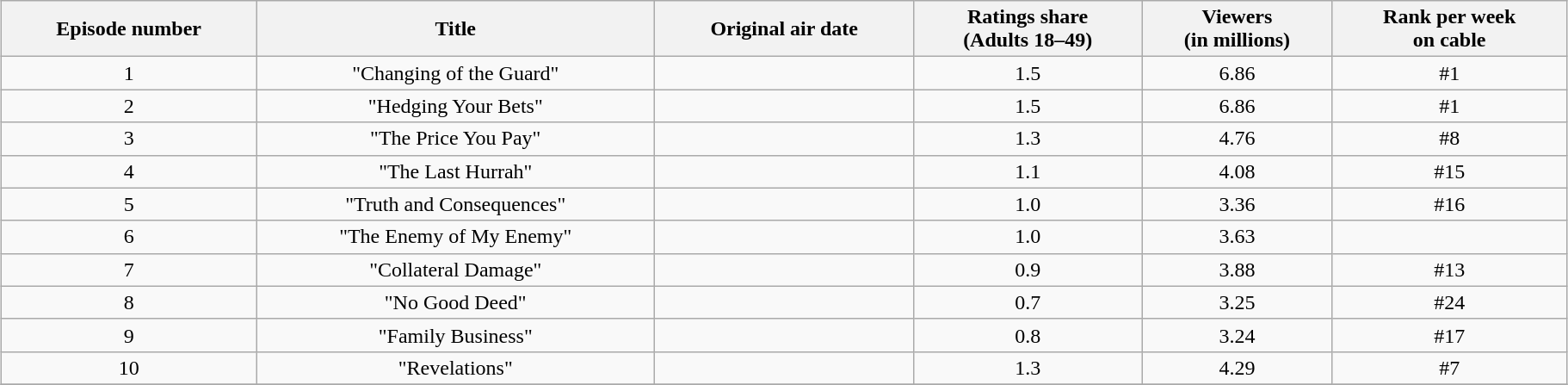<table class="wikitable" style="text-align:center; width: 96%; margin-left: auto; margin-right: auto;">
<tr>
<th>Episode number</th>
<th>Title</th>
<th>Original air date</th>
<th>Ratings share<br>(Adults 18–49)</th>
<th>Viewers<br>(in millions)</th>
<th>Rank per week<br>on cable</th>
</tr>
<tr>
<td>1</td>
<td>"Changing of the Guard"</td>
<td></td>
<td>1.5</td>
<td>6.86</td>
<td>#1</td>
</tr>
<tr>
<td>2</td>
<td>"Hedging Your Bets"</td>
<td></td>
<td>1.5</td>
<td>6.86</td>
<td>#1</td>
</tr>
<tr>
<td>3</td>
<td>"The Price You Pay"</td>
<td></td>
<td>1.3</td>
<td>4.76</td>
<td>#8</td>
</tr>
<tr>
<td>4</td>
<td>"The Last Hurrah"</td>
<td></td>
<td>1.1</td>
<td>4.08</td>
<td>#15</td>
</tr>
<tr>
<td>5</td>
<td>"Truth and Consequences"</td>
<td></td>
<td>1.0</td>
<td>3.36</td>
<td>#16</td>
</tr>
<tr>
<td>6</td>
<td>"The Enemy of My Enemy"</td>
<td></td>
<td>1.0</td>
<td>3.63</td>
<td></td>
</tr>
<tr>
<td>7</td>
<td>"Collateral Damage"</td>
<td></td>
<td>0.9</td>
<td>3.88</td>
<td>#13</td>
</tr>
<tr>
<td>8</td>
<td>"No Good Deed"</td>
<td></td>
<td>0.7</td>
<td>3.25</td>
<td>#24</td>
</tr>
<tr>
<td>9</td>
<td>"Family Business"</td>
<td></td>
<td>0.8</td>
<td>3.24</td>
<td>#17</td>
</tr>
<tr>
<td>10</td>
<td>"Revelations"</td>
<td></td>
<td>1.3</td>
<td>4.29</td>
<td>#7</td>
</tr>
<tr>
</tr>
</table>
